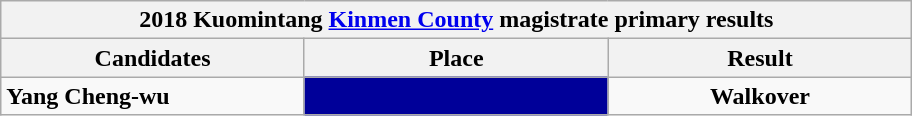<table class="wikitable collapsible">
<tr>
<th colspan="6" width=600>2018 Kuomintang <a href='#'>Kinmen County</a> magistrate primary results</th>
</tr>
<tr>
<th width=80>Candidates</th>
<th width=80>Place</th>
<th width=80>Result</th>
</tr>
<tr>
<td><strong>Yang Cheng-wu</strong></td>
<td style="background: #000099; text-align:center"><strong></strong></td>
<td style="text-align:center"><strong>Walkover</strong></td>
</tr>
</table>
